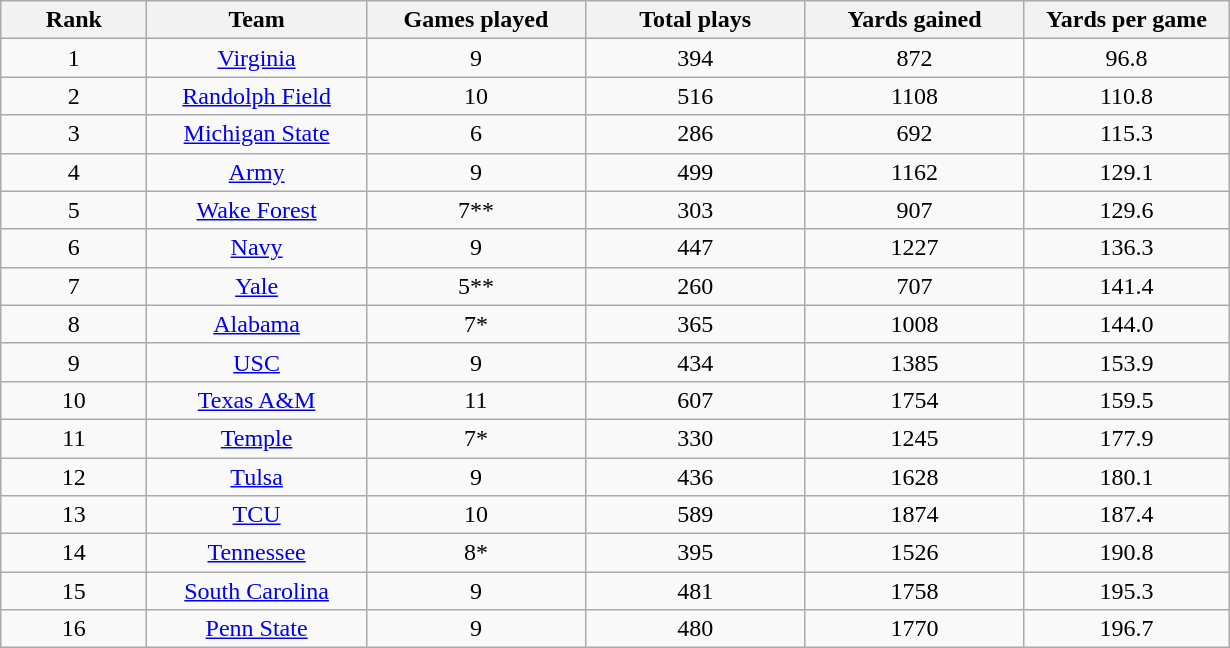<table class="wikitable sortable">
<tr>
<th bgcolor="#DDDDFF" width="10%">Rank</th>
<th bgcolor="#DDDDFF" width="15%">Team</th>
<th bgcolor="#DDDDFF" width="15%">Games played</th>
<th bgcolor="#DDDDFF" width="15%">Total plays</th>
<th bgcolor="#DDDDFF" width="15%">Yards gained</th>
<th bgcolor="#DDDDFF" width="14%">Yards per game</th>
</tr>
<tr align="center">
<td>1</td>
<td><a href='#'>Virginia</a></td>
<td>9</td>
<td>394</td>
<td>872</td>
<td>96.8</td>
</tr>
<tr align="center">
<td>2</td>
<td><a href='#'>Randolph Field</a></td>
<td>10</td>
<td>516</td>
<td>1108</td>
<td>110.8</td>
</tr>
<tr align="center">
<td>3</td>
<td><a href='#'>Michigan State</a></td>
<td>6</td>
<td>286</td>
<td>692</td>
<td>115.3</td>
</tr>
<tr align="center">
<td>4</td>
<td><a href='#'>Army</a></td>
<td>9</td>
<td>499</td>
<td>1162</td>
<td>129.1</td>
</tr>
<tr align="center">
<td>5</td>
<td><a href='#'>Wake Forest</a></td>
<td>7**</td>
<td>303</td>
<td>907</td>
<td>129.6</td>
</tr>
<tr align="center">
<td>6</td>
<td><a href='#'>Navy</a></td>
<td>9</td>
<td>447</td>
<td>1227</td>
<td>136.3</td>
</tr>
<tr align="center">
<td>7</td>
<td><a href='#'>Yale</a></td>
<td>5**</td>
<td>260</td>
<td>707</td>
<td>141.4</td>
</tr>
<tr align="center">
<td>8</td>
<td><a href='#'>Alabama</a></td>
<td>7*</td>
<td>365</td>
<td>1008</td>
<td>144.0</td>
</tr>
<tr align="center">
<td>9</td>
<td><a href='#'>USC</a></td>
<td>9</td>
<td>434</td>
<td>1385</td>
<td>153.9</td>
</tr>
<tr align="center">
<td>10</td>
<td><a href='#'>Texas A&M</a></td>
<td>11</td>
<td>607</td>
<td>1754</td>
<td>159.5</td>
</tr>
<tr align="center">
<td>11</td>
<td><a href='#'>Temple</a></td>
<td>7*</td>
<td>330</td>
<td>1245</td>
<td>177.9</td>
</tr>
<tr align="center">
<td>12</td>
<td><a href='#'>Tulsa</a></td>
<td>9</td>
<td>436</td>
<td>1628</td>
<td>180.1</td>
</tr>
<tr align="center">
<td>13</td>
<td><a href='#'>TCU</a></td>
<td>10</td>
<td>589</td>
<td>1874</td>
<td>187.4</td>
</tr>
<tr align="center">
<td>14</td>
<td><a href='#'>Tennessee</a></td>
<td>8*</td>
<td>395</td>
<td>1526</td>
<td>190.8</td>
</tr>
<tr align="center">
<td>15</td>
<td><a href='#'>South Carolina</a></td>
<td>9</td>
<td>481</td>
<td>1758</td>
<td>195.3</td>
</tr>
<tr align="center">
<td>16</td>
<td><a href='#'>Penn State</a></td>
<td>9</td>
<td>480</td>
<td>1770</td>
<td>196.7</td>
</tr>
</table>
